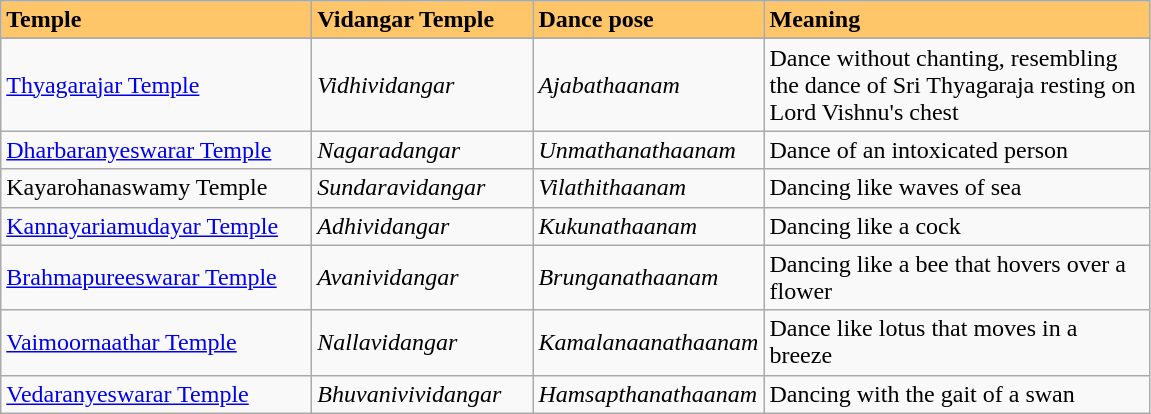<table class="wikitable sortable">
<tr style="background:#FFC569">
<td width="200pt"><strong>Temple</strong></td>
<td width="140pt"><strong>Vidangar Temple</strong></td>
<td width="140pt"><strong>Dance pose</strong></td>
<td width="250pt"><strong>Meaning</strong></td>
</tr>
<tr align ="center">
</tr>
<tr style="background:#ffe;">
</tr>
<tr>
<td><a href='#'>Thyagarajar Temple</a></td>
<td><em>Vidhividangar</em></td>
<td><em>Ajabathaanam</em></td>
<td>Dance without chanting, resembling the dance of Sri Thyagaraja resting on Lord Vishnu's chest</td>
</tr>
<tr>
<td><a href='#'>Dharbaranyeswarar Temple</a></td>
<td><em>Nagaradangar</em></td>
<td><em>Unmathanathaanam</em></td>
<td>Dance of an intoxicated person</td>
</tr>
<tr>
<td>Kayarohanaswamy Temple</td>
<td><em>Sundaravidangar</em></td>
<td><em>Vilathithaanam</em></td>
<td>Dancing like waves of sea</td>
</tr>
<tr>
<td><a href='#'>Kannayariamudayar Temple</a></td>
<td><em>Adhividangar</em></td>
<td><em>Kukunathaanam</em></td>
<td>Dancing like a cock</td>
</tr>
<tr>
<td><a href='#'>Brahmapureeswarar Temple</a></td>
<td><em>Avanividangar</em></td>
<td><em>Brunganathaanam</em></td>
<td>Dancing like a bee that hovers over a flower</td>
</tr>
<tr>
<td><a href='#'>Vaimoornaathar Temple</a></td>
<td><em>Nallavidangar</em></td>
<td><em>Kamalanaanathaanam</em></td>
<td>Dance like lotus that moves in a breeze</td>
</tr>
<tr>
<td><a href='#'>Vedaranyeswarar Temple</a></td>
<td><em>Bhuvanivividangar</em></td>
<td><em>Hamsapthanathaanam</em></td>
<td>Dancing with the gait of a swan</td>
</tr>
</table>
